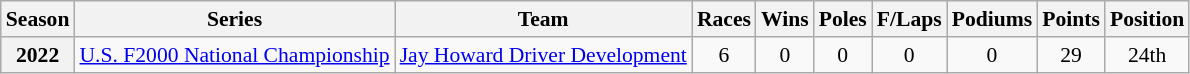<table class="wikitable" style="font-size: 90%; text-align:center">
<tr>
<th>Season</th>
<th>Series</th>
<th>Team</th>
<th>Races</th>
<th>Wins</th>
<th><strong>Poles</strong></th>
<th>F/Laps</th>
<th>Podiums</th>
<th>Points</th>
<th>Position</th>
</tr>
<tr>
<th>2022</th>
<td align="left"><a href='#'>U.S. F2000 National Championship</a></td>
<td align="left"><a href='#'>Jay Howard Driver Development</a></td>
<td>6</td>
<td>0</td>
<td>0</td>
<td>0</td>
<td>0</td>
<td>29</td>
<td>24th</td>
</tr>
</table>
